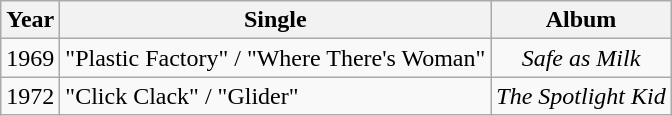<table class="wikitable">
<tr>
<th>Year</th>
<th>Single</th>
<th>Album</th>
</tr>
<tr>
<td rowspan="1">1969</td>
<td>"Plastic Factory" / "Where There's Woman"</td>
<td rowspan="1" align="center"><em>Safe as Milk</em></td>
</tr>
<tr>
<td rowspan="1">1972</td>
<td>"Click Clack" / "Glider"</td>
<td rowspan="1" align="center"><em>The Spotlight Kid</em></td>
</tr>
</table>
